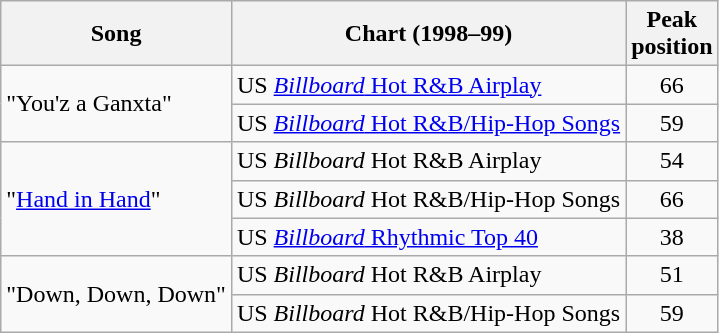<table class="wikitable">
<tr>
<th align="left">Song</th>
<th align="left">Chart (1998–99)</th>
<th style="text-align:center;">Peak<br>position</th>
</tr>
<tr>
<td style="text-align:left;" rowspan="2">"You'z a Ganxta"</td>
<td align="left">US <a href='#'><em>Billboard</em> Hot R&B Airplay</a></td>
<td style="text-align:center;">66</td>
</tr>
<tr>
<td align="left">US <a href='#'><em>Billboard</em> Hot R&B/Hip-Hop Songs</a></td>
<td style="text-align:center;">59</td>
</tr>
<tr>
<td style="text-align:left;" rowspan="3">"<a href='#'>Hand in Hand</a>"</td>
<td align="left">US <em>Billboard</em> Hot R&B Airplay</td>
<td style="text-align:center;">54</td>
</tr>
<tr>
<td align="left">US <em>Billboard</em> Hot R&B/Hip-Hop Songs</td>
<td style="text-align:center;">66</td>
</tr>
<tr>
<td align="left">US <a href='#'><em>Billboard</em> Rhythmic Top 40</a></td>
<td style="text-align:center;">38</td>
</tr>
<tr>
<td style="text-align:left;" rowspan="2">"Down, Down, Down"</td>
<td align="left">US <em>Billboard</em> Hot R&B Airplay</td>
<td style="text-align:center;">51</td>
</tr>
<tr>
<td align="left">US <em>Billboard</em> Hot R&B/Hip-Hop Songs</td>
<td style="text-align:center;">59</td>
</tr>
</table>
